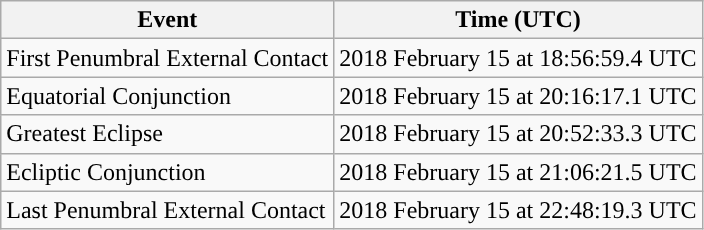<table class="wikitable">
<tr>
<th>Event</th>
<th>Time (UTC)</th>
</tr>
<tr>
<td>First Penumbral External Contact</td>
<td>2018 February 15 at 18:56:59.4 UTC</td>
</tr>
<tr>
<td>Equatorial Conjunction</td>
<td>2018 February 15 at 20:16:17.1 UTC</td>
</tr>
<tr>
<td>Greatest Eclipse</td>
<td>2018 February 15 at 20:52:33.3 UTC</td>
</tr>
<tr>
<td>Ecliptic Conjunction</td>
<td>2018 February 15 at 21:06:21.5 UTC</td>
</tr>
<tr>
<td>Last Penumbral External Contact</td>
<td>2018 February 15 at 22:48:19.3 UTC</td>
</tr>
</table>
